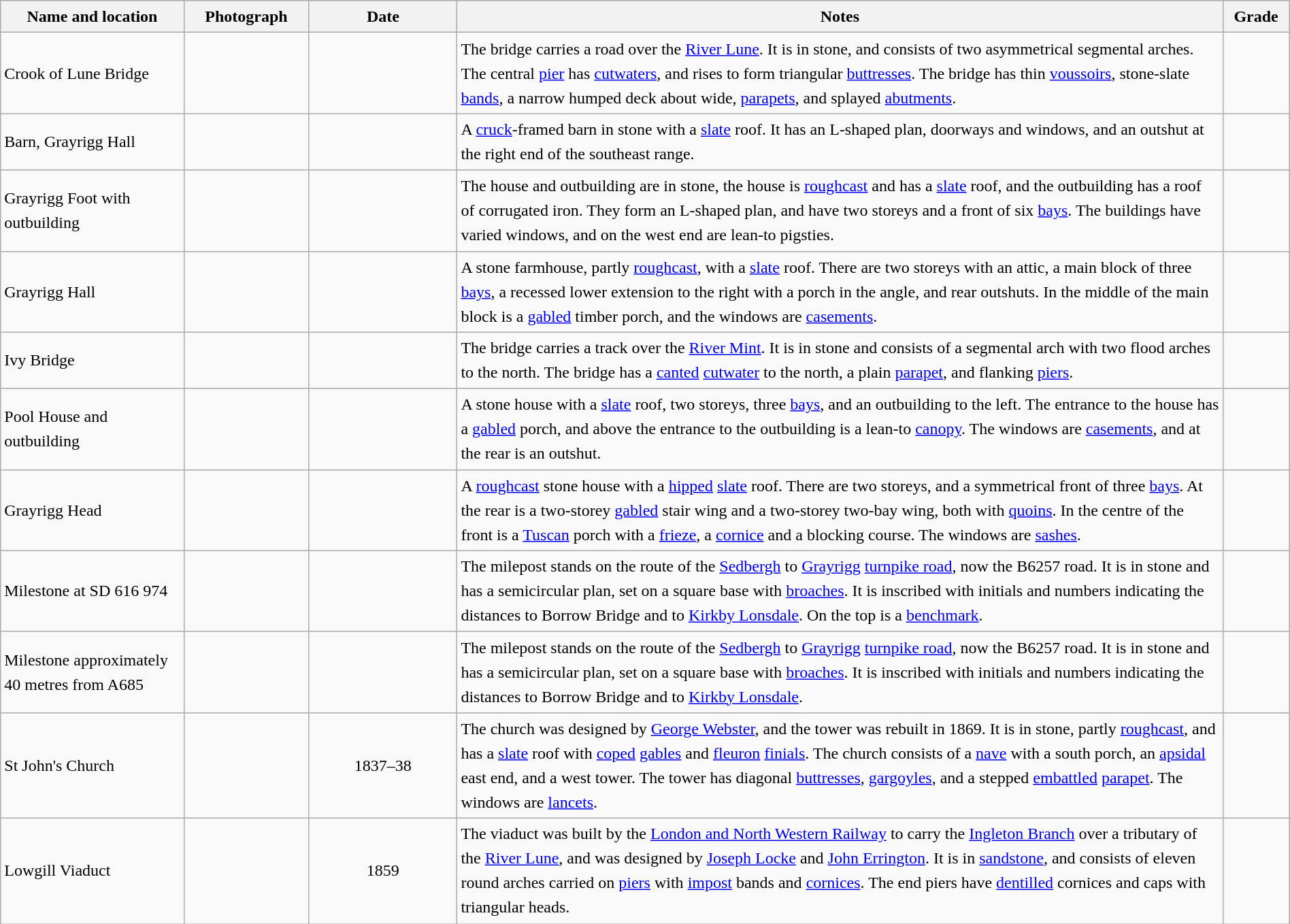<table class="wikitable sortable plainrowheaders" style="width:100%; border:0; text-align:left; line-height:150%;">
<tr>
<th scope="col"  style="width:150px">Name and location</th>
<th scope="col"  style="width:100px" class="unsortable">Photograph</th>
<th scope="col"  style="width:120px">Date</th>
<th scope="col"  style="width:650px" class="unsortable">Notes</th>
<th scope="col"  style="width:50px">Grade</th>
</tr>
<tr>
<td>Crook of Lune Bridge<br><small></small></td>
<td></td>
<td align="center"></td>
<td>The bridge carries a road over the <a href='#'>River Lune</a>.  It is in stone, and consists of two asymmetrical segmental arches.  The central <a href='#'>pier</a> has <a href='#'>cutwaters</a>, and rises to form triangular <a href='#'>buttresses</a>.  The bridge has thin <a href='#'>voussoirs</a>, stone-slate <a href='#'>bands</a>, a narrow humped deck about  wide, <a href='#'>parapets</a>, and splayed <a href='#'>abutments</a>.</td>
<td align="center" ></td>
</tr>
<tr>
<td>Barn, Grayrigg Hall<br><small></small></td>
<td></td>
<td align="center"></td>
<td>A <a href='#'>cruck</a>-framed barn in stone with a <a href='#'>slate</a> roof.  It has an L-shaped plan, doorways and windows, and an outshut at the right end of the southeast range.</td>
<td align="center" ></td>
</tr>
<tr>
<td>Grayrigg Foot with outbuilding<br><small></small></td>
<td></td>
<td align="center"></td>
<td>The house and outbuilding are in stone, the house is <a href='#'>roughcast</a> and has a <a href='#'>slate</a> roof, and the outbuilding has a roof of corrugated iron.  They form an L-shaped plan, and have two storeys and a front of six <a href='#'>bays</a>.  The buildings have varied windows, and on the west end are lean-to pigsties.</td>
<td align="center" ></td>
</tr>
<tr>
<td>Grayrigg Hall<br><small></small></td>
<td></td>
<td align="center"></td>
<td>A stone farmhouse, partly <a href='#'>roughcast</a>, with a <a href='#'>slate</a> roof.  There are two storeys with an attic, a main block of three <a href='#'>bays</a>, a recessed lower extension to the right with a porch in the angle, and rear outshuts.  In the middle of the main block is a <a href='#'>gabled</a> timber porch, and the windows are <a href='#'>casements</a>.</td>
<td align="center" ></td>
</tr>
<tr>
<td>Ivy Bridge<br><small></small></td>
<td></td>
<td align="center"></td>
<td>The bridge carries a track over the <a href='#'>River Mint</a>.  It is in stone and consists of a segmental arch with two flood arches to the north.  The bridge has a <a href='#'>canted</a> <a href='#'>cutwater</a> to the north, a plain <a href='#'>parapet</a>, and flanking <a href='#'>piers</a>.</td>
<td align="center" ></td>
</tr>
<tr>
<td>Pool House and outbuilding<br><small></small></td>
<td></td>
<td align="center"></td>
<td>A stone house with a <a href='#'>slate</a> roof, two storeys, three <a href='#'>bays</a>, and an outbuilding to the left.  The entrance to the house has a <a href='#'>gabled</a> porch, and above the entrance to the outbuilding is a lean-to <a href='#'>canopy</a>.  The windows are <a href='#'>casements</a>, and at the rear is an outshut.</td>
<td align="center" ></td>
</tr>
<tr>
<td>Grayrigg Head<br><small></small></td>
<td></td>
<td align="center"></td>
<td>A <a href='#'>roughcast</a> stone house with a <a href='#'>hipped</a> <a href='#'>slate</a> roof.  There are two storeys, and a symmetrical front of three <a href='#'>bays</a>.  At the rear is a two-storey <a href='#'>gabled</a> stair wing and a two-storey two-bay wing, both with <a href='#'>quoins</a>.  In the centre of the front is a <a href='#'>Tuscan</a> porch with a <a href='#'>frieze</a>, a <a href='#'>cornice</a> and a blocking course.  The windows are <a href='#'>sashes</a>.</td>
<td align="center" ></td>
</tr>
<tr>
<td>Milestone at SD 616 974<br><small></small></td>
<td></td>
<td align="center"></td>
<td>The milepost stands on the route of the <a href='#'>Sedbergh</a> to <a href='#'>Grayrigg</a> <a href='#'>turnpike road</a>, now the B6257 road.  It is in stone and has a semicircular plan, set on a square base with <a href='#'>broaches</a>.  It is inscribed with initials and numbers indicating the distances to Borrow Bridge and to <a href='#'>Kirkby Lonsdale</a>.  On the top is a <a href='#'>benchmark</a>.</td>
<td align="center" ></td>
</tr>
<tr>
<td>Milestone approximately 40 metres from A685<br><small></small></td>
<td></td>
<td align="center"></td>
<td>The milepost stands on the route of the <a href='#'>Sedbergh</a> to <a href='#'>Grayrigg</a> <a href='#'>turnpike road</a>, now the B6257 road.  It is in stone and has a semicircular plan, set on a square base with <a href='#'>broaches</a>.  It is inscribed with initials and numbers indicating the distances to Borrow Bridge and to <a href='#'>Kirkby Lonsdale</a>.</td>
<td align="center" ></td>
</tr>
<tr>
<td>St John's Church<br><small></small></td>
<td></td>
<td align="center">1837–38</td>
<td>The church was designed by <a href='#'>George Webster</a>, and the tower was rebuilt in 1869.  It is in stone, partly <a href='#'>roughcast</a>, and has a <a href='#'>slate</a> roof with <a href='#'>coped</a> <a href='#'>gables</a> and <a href='#'>fleuron</a> <a href='#'>finials</a>.  The church consists of a <a href='#'>nave</a> with a south porch, an <a href='#'>apsidal</a> east end, and a west tower.  The tower has diagonal <a href='#'>buttresses</a>, <a href='#'>gargoyles</a>, and a stepped <a href='#'>embattled</a> <a href='#'>parapet</a>.  The windows are <a href='#'>lancets</a>.</td>
<td align="center" ></td>
</tr>
<tr>
<td>Lowgill Viaduct<br><small></small></td>
<td></td>
<td align="center">1859</td>
<td>The viaduct was built by the <a href='#'>London and North Western Railway</a> to carry the <a href='#'>Ingleton Branch</a> over a tributary of the <a href='#'>River Lune</a>, and was designed by <a href='#'>Joseph Locke</a> and <a href='#'>John Errington</a>.  It is in <a href='#'>sandstone</a>, and consists of eleven round arches carried on <a href='#'>piers</a> with <a href='#'>impost</a> bands and <a href='#'>cornices</a>.  The end piers have <a href='#'>dentilled</a> cornices and caps with triangular heads.</td>
<td align="center" ></td>
</tr>
<tr>
</tr>
</table>
